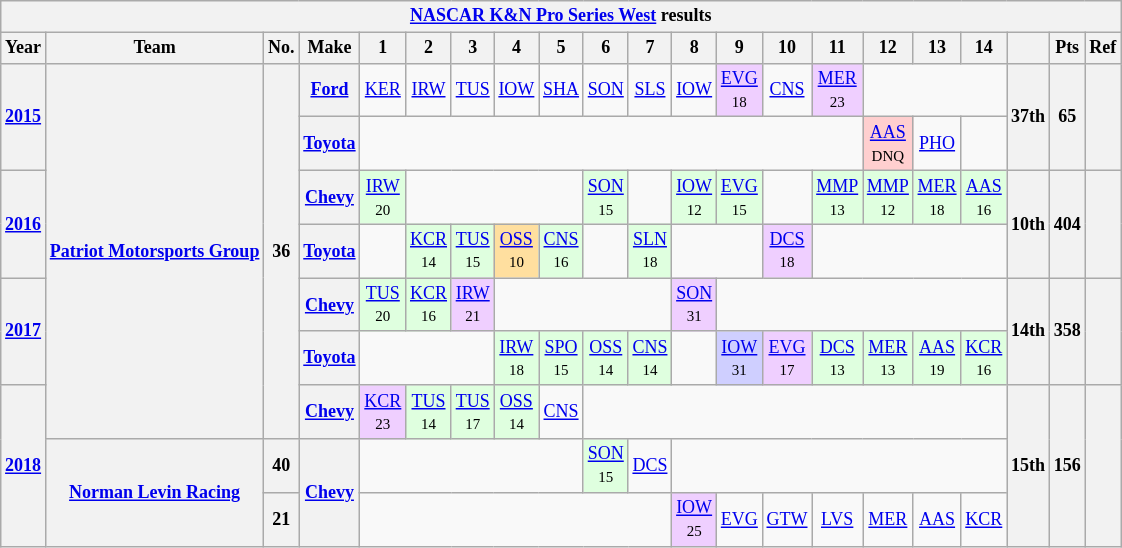<table class="wikitable" style="text-align:center; font-size:75%">
<tr>
<th colspan=21><a href='#'>NASCAR K&N Pro Series West</a> results</th>
</tr>
<tr>
<th>Year</th>
<th>Team</th>
<th>No.</th>
<th>Make</th>
<th>1</th>
<th>2</th>
<th>3</th>
<th>4</th>
<th>5</th>
<th>6</th>
<th>7</th>
<th>8</th>
<th>9</th>
<th>10</th>
<th>11</th>
<th>12</th>
<th>13</th>
<th>14</th>
<th></th>
<th>Pts</th>
<th>Ref</th>
</tr>
<tr>
<th rowspan=2><a href='#'>2015</a></th>
<th rowspan=7><a href='#'>Patriot Motorsports Group</a></th>
<th rowspan=7>36</th>
<th><a href='#'>Ford</a></th>
<td><a href='#'>KER</a></td>
<td><a href='#'>IRW</a></td>
<td><a href='#'>TUS</a></td>
<td><a href='#'>IOW</a></td>
<td><a href='#'>SHA</a></td>
<td><a href='#'>SON</a></td>
<td><a href='#'>SLS</a></td>
<td><a href='#'>IOW</a></td>
<td style="background:#EFCFFF;"><a href='#'>EVG</a><br><small>18</small></td>
<td><a href='#'>CNS</a></td>
<td style="background:#EFCFFF;"><a href='#'>MER</a><br><small>23</small></td>
<td colspan=3></td>
<th rowspan=2>37th</th>
<th rowspan=2>65</th>
<th rowspan=2></th>
</tr>
<tr>
<th><a href='#'>Toyota</a></th>
<td colspan=11></td>
<td style="background:#FFCFCF;"><a href='#'>AAS</a><br><small>DNQ</small></td>
<td><a href='#'>PHO</a></td>
<td></td>
</tr>
<tr>
<th rowspan=2><a href='#'>2016</a></th>
<th><a href='#'>Chevy</a></th>
<td style="background:#DFFFDF;"><a href='#'>IRW</a><br><small>20</small></td>
<td colspan=4></td>
<td style="background:#DFFFDF;"><a href='#'>SON</a><br><small>15</small></td>
<td></td>
<td style="background:#DFFFDF;"><a href='#'>IOW</a><br><small>12</small></td>
<td style="background:#DFFFDF;"><a href='#'>EVG</a><br><small>15</small></td>
<td></td>
<td style="background:#DFFFDF;"><a href='#'>MMP</a><br><small>13</small></td>
<td style="background:#DFFFDF;"><a href='#'>MMP</a><br><small>12</small></td>
<td style="background:#DFFFDF;"><a href='#'>MER</a><br><small>18</small></td>
<td style="background:#DFFFDF;"><a href='#'>AAS</a><br><small>16</small></td>
<th rowspan=2>10th</th>
<th rowspan=2>404</th>
<th rowspan=2></th>
</tr>
<tr>
<th><a href='#'>Toyota</a></th>
<td></td>
<td style="background:#DFFFDF;"><a href='#'>KCR</a><br><small>14</small></td>
<td style="background:#DFFFDF;"><a href='#'>TUS</a><br><small>15</small></td>
<td style="background:#FFDF9F;"><a href='#'>OSS</a><br><small>10</small></td>
<td style="background:#DFFFDF;"><a href='#'>CNS</a><br><small>16</small></td>
<td></td>
<td style="background:#DFFFDF;"><a href='#'>SLN</a><br><small>18</small></td>
<td colspan=2></td>
<td style="background:#EFCFFF;"><a href='#'>DCS</a><br><small>18</small></td>
<td colspan=4></td>
</tr>
<tr>
<th rowspan=2><a href='#'>2017</a></th>
<th><a href='#'>Chevy</a></th>
<td style="background:#DFFFDF;"><a href='#'>TUS</a><br><small>20</small></td>
<td style="background:#DFFFDF;"><a href='#'>KCR</a><br><small>16</small></td>
<td style="background:#EFCFFF;"><a href='#'>IRW</a><br><small>21</small></td>
<td colspan=4></td>
<td style="background:#EFCFFF;"><a href='#'>SON</a><br><small>31</small></td>
<td colspan=6></td>
<th rowspan=2>14th</th>
<th rowspan=2>358</th>
<th rowspan=2></th>
</tr>
<tr>
<th><a href='#'>Toyota</a></th>
<td colspan=3></td>
<td style="background:#DFFFDF;"><a href='#'>IRW</a><br><small>18</small></td>
<td style="background:#DFFFDF;"><a href='#'>SPO</a><br><small>15</small></td>
<td style="background:#DFFFDF;"><a href='#'>OSS</a><br><small>14</small></td>
<td style="background:#DFFFDF;"><a href='#'>CNS</a><br><small>14</small></td>
<td></td>
<td style="background:#CFCFFF;"><a href='#'>IOW</a><br><small>31</small></td>
<td style="background:#EFCFFF;"><a href='#'>EVG</a><br><small>17</small></td>
<td style="background:#DFFFDF;"><a href='#'>DCS</a><br><small>13</small></td>
<td style="background:#DFFFDF;"><a href='#'>MER</a><br><small>13</small></td>
<td style="background:#DFFFDF;"><a href='#'>AAS</a><br><small>19</small></td>
<td style="background:#DFFFDF;"><a href='#'>KCR</a><br><small>16</small></td>
</tr>
<tr>
<th rowspan=3><a href='#'>2018</a></th>
<th><a href='#'>Chevy</a></th>
<td style="background:#EFCFFF;"><a href='#'>KCR</a><br><small>23</small></td>
<td style="background:#DFFFDF;"><a href='#'>TUS</a><br><small>14</small></td>
<td style="background:#DFFFDF;"><a href='#'>TUS</a><br><small>17</small></td>
<td style="background:#DFFFDF;"><a href='#'>OSS</a><br><small>14</small></td>
<td><a href='#'>CNS</a></td>
<td colspan=9></td>
<th rowspan=3>15th</th>
<th rowspan=3>156</th>
<th rowspan=3></th>
</tr>
<tr>
<th rowspan=2><a href='#'>Norman Levin Racing</a></th>
<th>40</th>
<th rowspan=2><a href='#'>Chevy</a></th>
<td colspan=5></td>
<td style="background:#DFFFDF;"><a href='#'>SON</a><br><small>15</small></td>
<td><a href='#'>DCS</a></td>
<td colspan=7></td>
</tr>
<tr>
<th>21</th>
<td colspan=7></td>
<td style="background:#EFCFFF;"><a href='#'>IOW</a><br><small>25</small></td>
<td><a href='#'>EVG</a></td>
<td><a href='#'>GTW</a></td>
<td><a href='#'>LVS</a></td>
<td><a href='#'>MER</a></td>
<td><a href='#'>AAS</a></td>
<td><a href='#'>KCR</a></td>
</tr>
</table>
